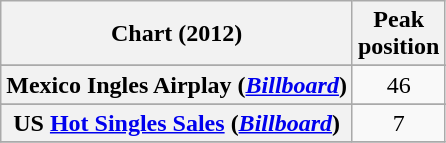<table class="wikitable sortable plainrowheaders">
<tr>
<th>Chart (2012)</th>
<th>Peak<br>position</th>
</tr>
<tr>
</tr>
<tr>
<th scope="row">Mexico Ingles Airplay (<em><a href='#'>Billboard</a></em>)</th>
<td style="text-align:center;">46</td>
</tr>
<tr>
</tr>
<tr>
</tr>
<tr>
</tr>
<tr>
</tr>
<tr>
</tr>
<tr>
<th scope="row">US <a href='#'>Hot Singles Sales</a> (<a href='#'><em>Billboard</em></a>)</th>
<td style="text-align:center;">7</td>
</tr>
<tr>
</tr>
</table>
